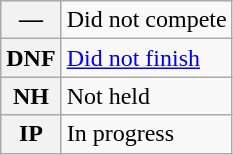<table class="wikitable">
<tr>
<th scope="row">—</th>
<td>Did not compete</td>
</tr>
<tr>
<th scope="row">DNF</th>
<td><a href='#'>Did not finish</a></td>
</tr>
<tr>
<th scope="row">NH</th>
<td>Not held</td>
</tr>
<tr>
<th scope="row">IP</th>
<td>In progress</td>
</tr>
</table>
